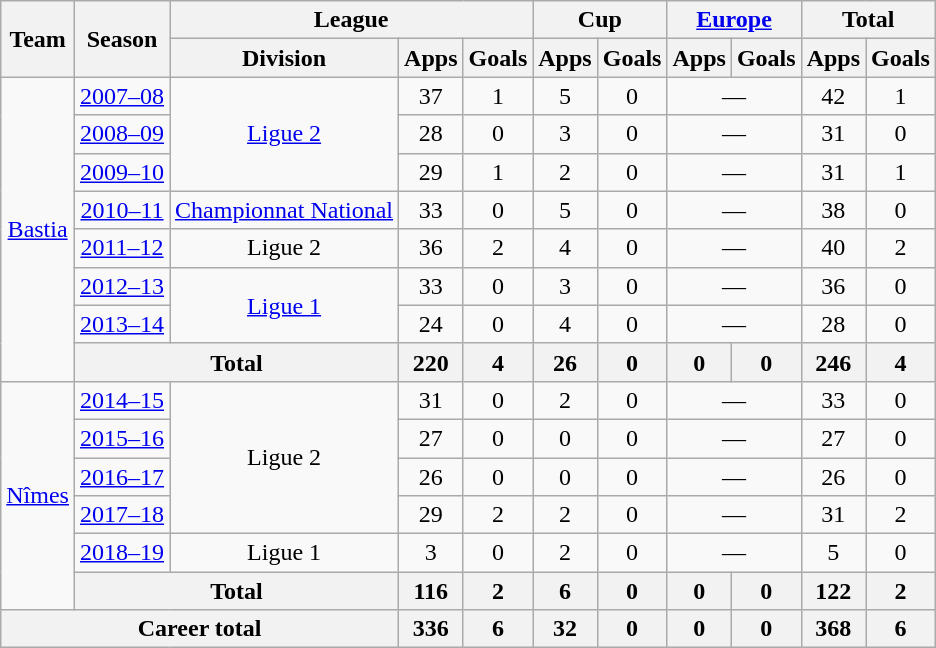<table class="wikitable" style="text-align:center">
<tr>
<th rowspan="2">Team</th>
<th rowspan="2">Season</th>
<th colspan="3">League</th>
<th colspan="2">Cup</th>
<th colspan="2"><a href='#'>Europe</a></th>
<th colspan="2">Total</th>
</tr>
<tr>
<th>Division</th>
<th>Apps</th>
<th>Goals</th>
<th>Apps</th>
<th>Goals</th>
<th>Apps</th>
<th>Goals</th>
<th>Apps</th>
<th>Goals</th>
</tr>
<tr>
<td rowspan="8"><a href='#'>Bastia</a></td>
<td><a href='#'>2007–08</a></td>
<td rowspan="3"><a href='#'>Ligue 2</a></td>
<td>37</td>
<td>1</td>
<td>5</td>
<td>0</td>
<td colspan="2">—</td>
<td>42</td>
<td>1</td>
</tr>
<tr>
<td><a href='#'>2008–09</a></td>
<td>28</td>
<td>0</td>
<td>3</td>
<td>0</td>
<td colspan="2">—</td>
<td>31</td>
<td>0</td>
</tr>
<tr>
<td><a href='#'>2009–10</a></td>
<td>29</td>
<td>1</td>
<td>2</td>
<td>0</td>
<td colspan="2">—</td>
<td>31</td>
<td>1</td>
</tr>
<tr>
<td><a href='#'>2010–11</a></td>
<td><a href='#'>Championnat National</a></td>
<td>33</td>
<td>0</td>
<td>5</td>
<td>0</td>
<td colspan="2">—</td>
<td>38</td>
<td>0</td>
</tr>
<tr>
<td><a href='#'>2011–12</a></td>
<td>Ligue 2</td>
<td>36</td>
<td>2</td>
<td>4</td>
<td>0</td>
<td colspan="2">—</td>
<td>40</td>
<td>2</td>
</tr>
<tr>
<td><a href='#'>2012–13</a></td>
<td rowspan="2"><a href='#'>Ligue 1</a></td>
<td>33</td>
<td>0</td>
<td>3</td>
<td>0</td>
<td colspan="2">—</td>
<td>36</td>
<td>0</td>
</tr>
<tr>
<td><a href='#'>2013–14</a></td>
<td>24</td>
<td>0</td>
<td>4</td>
<td>0</td>
<td colspan="2">—</td>
<td>28</td>
<td>0</td>
</tr>
<tr>
<th colspan="2">Total</th>
<th>220</th>
<th>4</th>
<th>26</th>
<th>0</th>
<th>0</th>
<th>0</th>
<th>246</th>
<th>4</th>
</tr>
<tr>
<td rowspan="6"><a href='#'>Nîmes</a></td>
<td><a href='#'>2014–15</a></td>
<td rowspan="4">Ligue 2</td>
<td>31</td>
<td>0</td>
<td>2</td>
<td>0</td>
<td colspan="2">—</td>
<td>33</td>
<td>0</td>
</tr>
<tr>
<td><a href='#'>2015–16</a></td>
<td>27</td>
<td>0</td>
<td>0</td>
<td>0</td>
<td colspan="2">—</td>
<td>27</td>
<td>0</td>
</tr>
<tr>
<td><a href='#'>2016–17</a></td>
<td>26</td>
<td>0</td>
<td>0</td>
<td>0</td>
<td colspan="2">—</td>
<td>26</td>
<td>0</td>
</tr>
<tr>
<td><a href='#'>2017–18</a></td>
<td>29</td>
<td>2</td>
<td>2</td>
<td>0</td>
<td colspan="2">—</td>
<td>31</td>
<td>2</td>
</tr>
<tr>
<td><a href='#'>2018–19</a></td>
<td>Ligue 1</td>
<td>3</td>
<td>0</td>
<td>2</td>
<td>0</td>
<td colspan="2">—</td>
<td>5</td>
<td>0</td>
</tr>
<tr>
<th colspan="2">Total</th>
<th>116</th>
<th>2</th>
<th>6</th>
<th>0</th>
<th>0</th>
<th>0</th>
<th>122</th>
<th>2</th>
</tr>
<tr>
<th colspan="3">Career total</th>
<th>336</th>
<th>6</th>
<th>32</th>
<th>0</th>
<th>0</th>
<th>0</th>
<th>368</th>
<th>6</th>
</tr>
</table>
